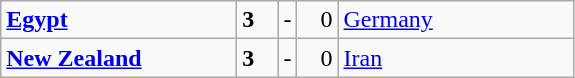<table class="wikitable">
<tr>
<td width=150> <strong><a href='#'>Egypt</a></strong></td>
<td style="width:20px; text-align:left;"><strong>3</strong></td>
<td>-</td>
<td style="width:20px; text-align:right;">0</td>
<td width=150> <a href='#'>Germany</a></td>
</tr>
<tr>
<td> <strong><a href='#'>New Zealand</a></strong></td>
<td style="text-align:left;"><strong>3</strong></td>
<td>-</td>
<td style="text-align:right;">0</td>
<td> <a href='#'>Iran</a></td>
</tr>
</table>
